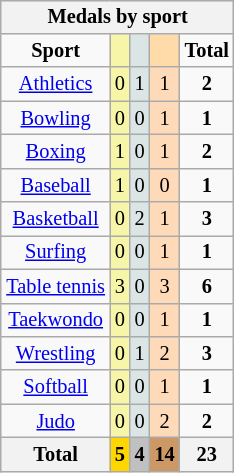<table class=wikitable style="font-size:85%; float:right;text-align:center">
<tr bgcolor=EFEFEF>
<th colspan=7><strong>Medals by sport</strong></th>
</tr>
<tr>
<td><strong>Sport</strong></td>
<td bgcolor=F7F6A8></td>
<td bgcolor=DCE5E5></td>
<td bgcolor=FFDBA9></td>
<td><strong>Total</strong></td>
</tr>
<tr>
<td><a href='#'>Athletics</a></td>
<td bgcolor=F7F6A8>0</td>
<td bgcolor=DCE5E5>1</td>
<td bgcolor=FFDAB9>1</td>
<td><strong>2</strong></td>
</tr>
<tr>
<td><a href='#'>Bowling</a></td>
<td bgcolor=F7F6A8>0</td>
<td bgcolor=DCE5E5>0</td>
<td bgcolor=FFDAB9>1</td>
<td><strong>1</strong></td>
</tr>
<tr>
<td><a href='#'>Boxing</a></td>
<td bgcolor=F7F6A8>1</td>
<td bgcolor=DCE5E5>0</td>
<td bgcolor=FFDAB9>1</td>
<td><strong>2</strong></td>
</tr>
<tr>
<td><a href='#'>Baseball</a></td>
<td bgcolor=F7F6A8>1</td>
<td bgcolor=DCE5E5>0</td>
<td bgcolor=FFDAB9>0</td>
<td><strong>1</strong></td>
</tr>
<tr>
<td><a href='#'>Basketball</a></td>
<td bgcolor=F7F6A8>0</td>
<td bgcolor=DCE5E5>2</td>
<td bgcolor=FFDAB9>1</td>
<td><strong>3</strong></td>
</tr>
<tr>
<td><a href='#'>Surfing</a></td>
<td bgcolor=F7F6A8>0</td>
<td bgcolor=DCE5E5>0</td>
<td bgcolor=FFDAB9>1</td>
<td><strong>1</strong></td>
</tr>
<tr>
<td><a href='#'>Table tennis</a></td>
<td bgcolor=F7F6A8>3</td>
<td bgcolor=DCE5E5>0</td>
<td bgcolor=FFDAB9>3</td>
<td><strong>6</strong></td>
</tr>
<tr>
<td><a href='#'>Taekwondo</a></td>
<td bgcolor=F7F6A8>0</td>
<td bgcolor=DCE5E5>0</td>
<td bgcolor=FFDAB9>1</td>
<td><strong>1</strong></td>
</tr>
<tr>
<td><a href='#'>Wrestling</a></td>
<td bgcolor=F7F6A8>0</td>
<td bgcolor=DCE5E5>1</td>
<td bgcolor=FFDAB9>2</td>
<td><strong>3</strong></td>
</tr>
<tr>
<td><a href='#'>Softball</a></td>
<td bgcolor=F7F6A8>0</td>
<td bgcolor=DCE5E5>0</td>
<td bgcolor=FFDAB9>1</td>
<td><strong>1</strong></td>
</tr>
<tr>
<td><a href='#'>Judo</a></td>
<td bgcolor=F7F6A8>0</td>
<td bgcolor=DCE5E5>0</td>
<td bgcolor=FFDAB9>2</td>
<td><strong>2</strong></td>
</tr>
<tr>
<th><strong>Total</strong></th>
<th style=background:gold><strong>5</strong></th>
<th style=background:silver><strong>4</strong></th>
<th style=background:#C96><strong>14</strong></th>
<th><strong>23</strong></th>
</tr>
</table>
